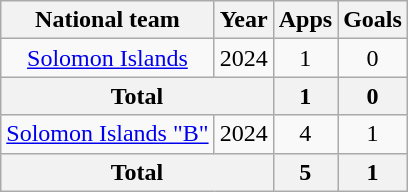<table class="wikitable" style="text-align: center;">
<tr>
<th>National team</th>
<th>Year</th>
<th>Apps</th>
<th>Goals</th>
</tr>
<tr>
<td><a href='#'>Solomon Islands</a></td>
<td>2024</td>
<td>1</td>
<td>0</td>
</tr>
<tr>
<th colspan="2">Total</th>
<th>1</th>
<th>0</th>
</tr>
<tr>
<td><a href='#'>Solomon Islands "B"</a></td>
<td>2024</td>
<td>4</td>
<td>1</td>
</tr>
<tr>
<th colspan="2">Total</th>
<th>5</th>
<th>1</th>
</tr>
</table>
